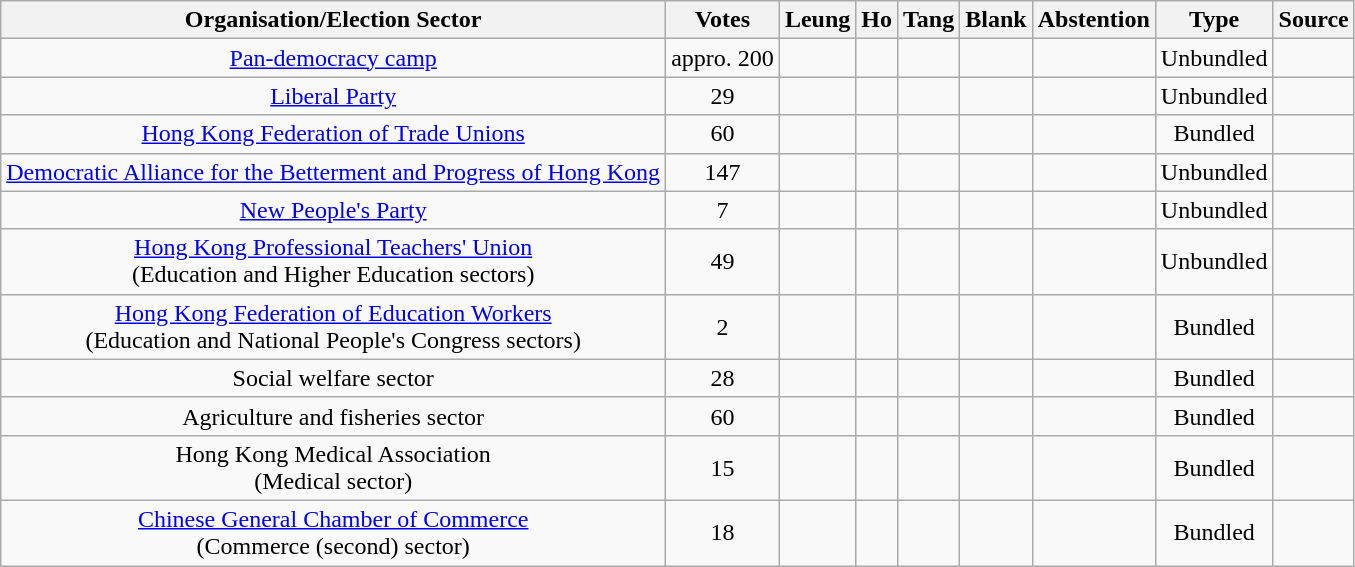<table class="wikitable" style="text-align:center">
<tr>
<th>Organisation/Election Sector</th>
<th>Votes</th>
<th>Leung</th>
<th>Ho</th>
<th>Tang</th>
<th>Blank</th>
<th>Abstention</th>
<th>Type</th>
<th>Source</th>
</tr>
<tr>
<td><a href='#'>Pan-democracy camp</a></td>
<td>appro. 200</td>
<td></td>
<td></td>
<td></td>
<td></td>
<td></td>
<td>Unbundled</td>
<td></td>
</tr>
<tr>
<td><a href='#'>Liberal Party</a></td>
<td>29</td>
<td></td>
<td></td>
<td></td>
<td></td>
<td></td>
<td>Unbundled</td>
<td></td>
</tr>
<tr>
<td><a href='#'>Hong Kong Federation of Trade Unions</a></td>
<td>60</td>
<td></td>
<td></td>
<td></td>
<td></td>
<td></td>
<td>Bundled</td>
<td></td>
</tr>
<tr>
<td><a href='#'>Democratic Alliance for the Betterment and Progress of Hong Kong</a></td>
<td>147</td>
<td></td>
<td></td>
<td></td>
<td></td>
<td></td>
<td>Unbundled</td>
<td></td>
</tr>
<tr>
<td><a href='#'>New People's Party</a></td>
<td>7</td>
<td></td>
<td></td>
<td></td>
<td></td>
<td></td>
<td>Unbundled</td>
<td></td>
</tr>
<tr>
<td><a href='#'>Hong Kong Professional Teachers' Union</a><br>(Education and Higher Education sectors)</td>
<td>49</td>
<td></td>
<td></td>
<td></td>
<td></td>
<td></td>
<td>Unbundled</td>
<td></td>
</tr>
<tr>
<td><a href='#'>Hong Kong Federation of Education Workers</a><br>(Education and National People's Congress sectors)</td>
<td>2</td>
<td></td>
<td></td>
<td></td>
<td></td>
<td></td>
<td>Bundled</td>
<td></td>
</tr>
<tr>
<td>Social welfare sector</td>
<td>28</td>
<td></td>
<td></td>
<td></td>
<td></td>
<td></td>
<td>Bundled</td>
<td></td>
</tr>
<tr>
<td>Agriculture and fisheries sector</td>
<td>60</td>
<td></td>
<td></td>
<td></td>
<td></td>
<td></td>
<td>Bundled</td>
<td></td>
</tr>
<tr>
<td>Hong Kong Medical Association<br>(Medical sector)</td>
<td>15</td>
<td></td>
<td></td>
<td></td>
<td></td>
<td></td>
<td>Bundled</td>
<td></td>
</tr>
<tr>
<td><a href='#'>Chinese General Chamber of Commerce</a><br>(Commerce (second) sector)</td>
<td>18</td>
<td></td>
<td></td>
<td></td>
<td></td>
<td></td>
<td>Bundled</td>
<td></td>
</tr>
</table>
